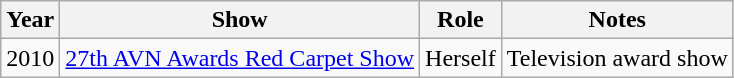<table class="wikitable">
<tr>
<th>Year</th>
<th>Show</th>
<th>Role</th>
<th>Notes</th>
</tr>
<tr>
<td>2010</td>
<td><a href='#'>27th AVN Awards Red Carpet Show</a></td>
<td>Herself</td>
<td>Television award show</td>
</tr>
</table>
